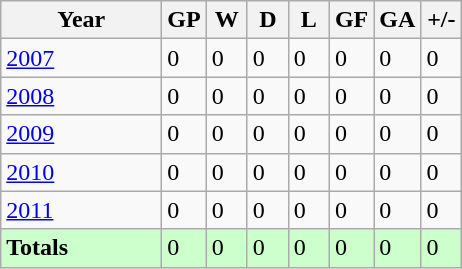<table class="wikitable">
<tr>
<th width=100>Year</th>
<th width=20>GP</th>
<th width=20>W</th>
<th width=20>D</th>
<th width=20>L</th>
<th width=20>GF</th>
<th width=20>GA</th>
<th width=20>+/-</th>
</tr>
<tr>
<td style="text-align:left;"> <a href='#'>2007</a></td>
<td>0</td>
<td>0</td>
<td>0</td>
<td>0</td>
<td>0</td>
<td>0</td>
<td>0</td>
</tr>
<tr>
<td style="text-align:left;"> <a href='#'>2008</a></td>
<td>0</td>
<td>0</td>
<td>0</td>
<td>0</td>
<td>0</td>
<td>0</td>
<td>0</td>
</tr>
<tr>
<td style="text-align:left;"> <a href='#'>2009</a></td>
<td>0</td>
<td>0</td>
<td>0</td>
<td>0</td>
<td>0</td>
<td>0</td>
<td>0</td>
</tr>
<tr>
<td style="text-align"left;"> <a href='#'>2010</a></td>
<td>0</td>
<td>0</td>
<td>0</td>
<td>0</td>
<td>0</td>
<td>0</td>
<td>0</td>
</tr>
<tr>
<td style="text-align:left;"> <a href='#'>2011</a></td>
<td>0</td>
<td>0</td>
<td>0</td>
<td>0</td>
<td>0</td>
<td>0</td>
<td>0</td>
</tr>
<tr style="background:#ccffcc;">
<td style="text-align:left;"><strong>Totals</strong></td>
<td>0</td>
<td>0</td>
<td>0</td>
<td>0</td>
<td>0</td>
<td>0</td>
<td>0</td>
</tr>
</table>
